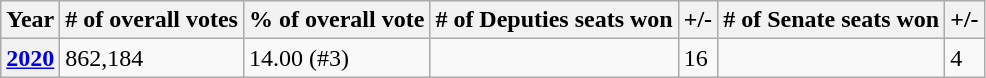<table class=wikitable>
<tr>
<th>Year</th>
<th># of overall votes</th>
<th>% of overall vote</th>
<th># of Deputies seats won</th>
<th>+/-</th>
<th># of Senate seats won</th>
<th>+/-</th>
</tr>
<tr>
<th><strong><a href='#'>2020</a></strong></th>
<td>862,184</td>
<td>14.00 (#3)</td>
<td></td>
<td> 16</td>
<td></td>
<td> 4</td>
</tr>
</table>
